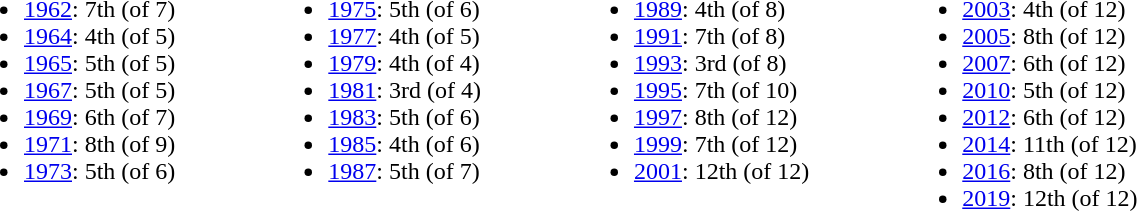<table border="0" cellpadding="2">
<tr valign="top">
<td><br><ul><li><a href='#'>1962</a>: 7th (of 7)</li><li><a href='#'>1964</a>: 4th (of 5)</li><li><a href='#'>1965</a>: 5th (of 5)</li><li><a href='#'>1967</a>: 5th (of 5)</li><li><a href='#'>1969</a>: 6th (of 7)</li><li><a href='#'>1971</a>: 8th (of 9)</li><li><a href='#'>1973</a>: 5th (of 6)</li></ul></td>
<td width="50"> </td>
<td valign="top"><br><ul><li><a href='#'>1975</a>: 5th (of 6)</li><li><a href='#'>1977</a>: 4th (of 5)</li><li><a href='#'>1979</a>: 4th (of 4)</li><li><a href='#'>1981</a>: 3rd (of 4) </li><li><a href='#'>1983</a>: 5th (of 6)</li><li><a href='#'>1985</a>: 4th (of 6)</li><li><a href='#'>1987</a>: 5th (of 7)</li></ul></td>
<td width="50"> </td>
<td valign="top"><br><ul><li><a href='#'>1989</a>: 4th (of 8)</li><li><a href='#'>1991</a>: 7th (of 8)</li><li><a href='#'>1993</a>: 3rd (of 8) </li><li><a href='#'>1995</a>: 7th (of 10)</li><li><a href='#'>1997</a>: 8th (of 12)</li><li><a href='#'>1999</a>: 7th (of 12)</li><li><a href='#'>2001</a>: 12th (of 12)</li></ul></td>
<td width="50"> </td>
<td valign="top"><br><ul><li><a href='#'>2003</a>: 4th (of 12)</li><li><a href='#'>2005</a>: 8th (of 12)</li><li><a href='#'>2007</a>: 6th (of 12)</li><li><a href='#'>2010</a>: 5th (of 12)</li><li><a href='#'>2012</a>: 6th (of 12)</li><li><a href='#'>2014</a>: 11th (of 12)</li><li><a href='#'>2016</a>: 8th (of 12)</li><li><a href='#'>2019</a>: 12th (of 12)</li></ul></td>
</tr>
</table>
